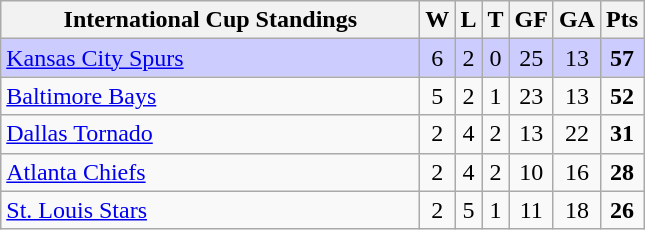<table class="wikitable" style="text-align:center">
<tr>
<th style="width:17em">International Cup Standings</th>
<th>W</th>
<th>L</th>
<th>T</th>
<th>GF</th>
<th>GA</th>
<th>Pts</th>
</tr>
<tr style="text-align:center; background:#ccf;">
<td align=left><a href='#'>Kansas City Spurs</a></td>
<td>6</td>
<td>2</td>
<td>0</td>
<td>25</td>
<td>13</td>
<td><strong>57</strong></td>
</tr>
<tr align=center>
<td align=left><a href='#'>Baltimore Bays</a></td>
<td>5</td>
<td>2</td>
<td>1</td>
<td>23</td>
<td>13</td>
<td><strong>52</strong></td>
</tr>
<tr align=center>
<td align=left><a href='#'>Dallas Tornado</a></td>
<td>2</td>
<td>4</td>
<td>2</td>
<td>13</td>
<td>22</td>
<td><strong>31</strong></td>
</tr>
<tr align=center>
<td align=left><a href='#'>Atlanta Chiefs</a></td>
<td>2</td>
<td>4</td>
<td>2</td>
<td>10</td>
<td>16</td>
<td><strong>28</strong></td>
</tr>
<tr align=center>
<td align=left><a href='#'>St. Louis Stars</a></td>
<td>2</td>
<td>5</td>
<td>1</td>
<td>11</td>
<td>18</td>
<td><strong>26</strong></td>
</tr>
</table>
